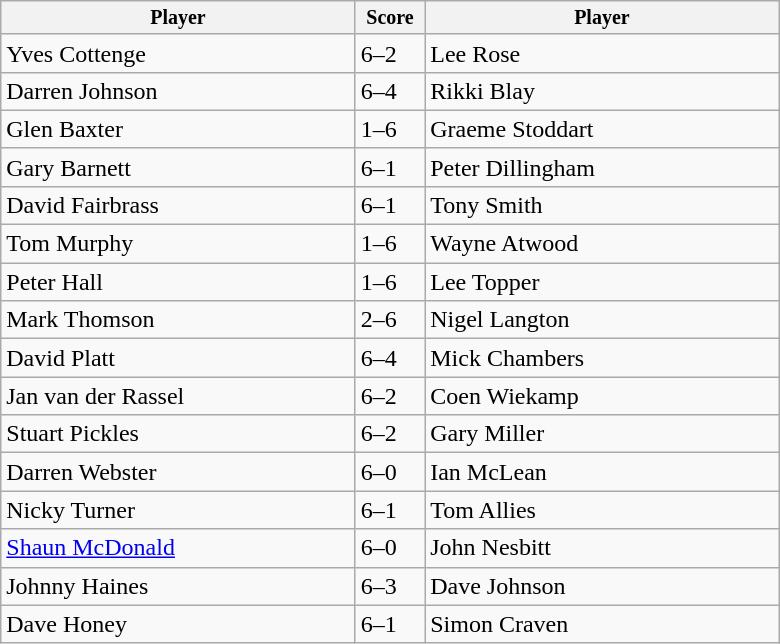<table class="wikitable">
<tr style="font-size:10pt;font-weight:bold">
<th style="width:230px;">Player</th>
<th style="width:40px;">Score</th>
<th style="width:230px;">Player</th>
</tr>
<tr>
<td> Yves Cottenge</td>
<td>6–2</td>
<td> Lee Rose</td>
</tr>
<tr>
<td> Darren Johnson</td>
<td>6–4</td>
<td> Rikki Blay</td>
</tr>
<tr>
<td> Glen Baxter</td>
<td>1–6</td>
<td> Graeme Stoddart</td>
</tr>
<tr>
<td> Gary Barnett</td>
<td>6–1</td>
<td> Peter Dillingham</td>
</tr>
<tr>
<td> David Fairbrass</td>
<td>6–1</td>
<td> Tony Smith</td>
</tr>
<tr>
<td> Tom Murphy</td>
<td>1–6</td>
<td> Wayne Atwood</td>
</tr>
<tr>
<td> Peter Hall</td>
<td>1–6</td>
<td> Lee Topper</td>
</tr>
<tr>
<td> Mark Thomson</td>
<td>2–6</td>
<td> Nigel Langton</td>
</tr>
<tr>
<td> David Platt</td>
<td>6–4</td>
<td> Mick Chambers</td>
</tr>
<tr>
<td> Jan van der Rassel</td>
<td>6–2</td>
<td> Coen Wiekamp</td>
</tr>
<tr>
<td> Stuart Pickles</td>
<td>6–2</td>
<td> Gary Miller</td>
</tr>
<tr>
<td> Darren Webster</td>
<td>6–0</td>
<td> Ian McLean</td>
</tr>
<tr>
<td> Nicky Turner</td>
<td>6–1</td>
<td> Tom Allies</td>
</tr>
<tr>
<td> <a href='#'>Shaun McDonald</a></td>
<td>6–0</td>
<td> John Nesbitt</td>
</tr>
<tr>
<td> Johnny Haines</td>
<td>6–3</td>
<td> Dave Johnson</td>
</tr>
<tr>
<td> Dave Honey</td>
<td>6–1</td>
<td> Simon Craven</td>
</tr>
</table>
